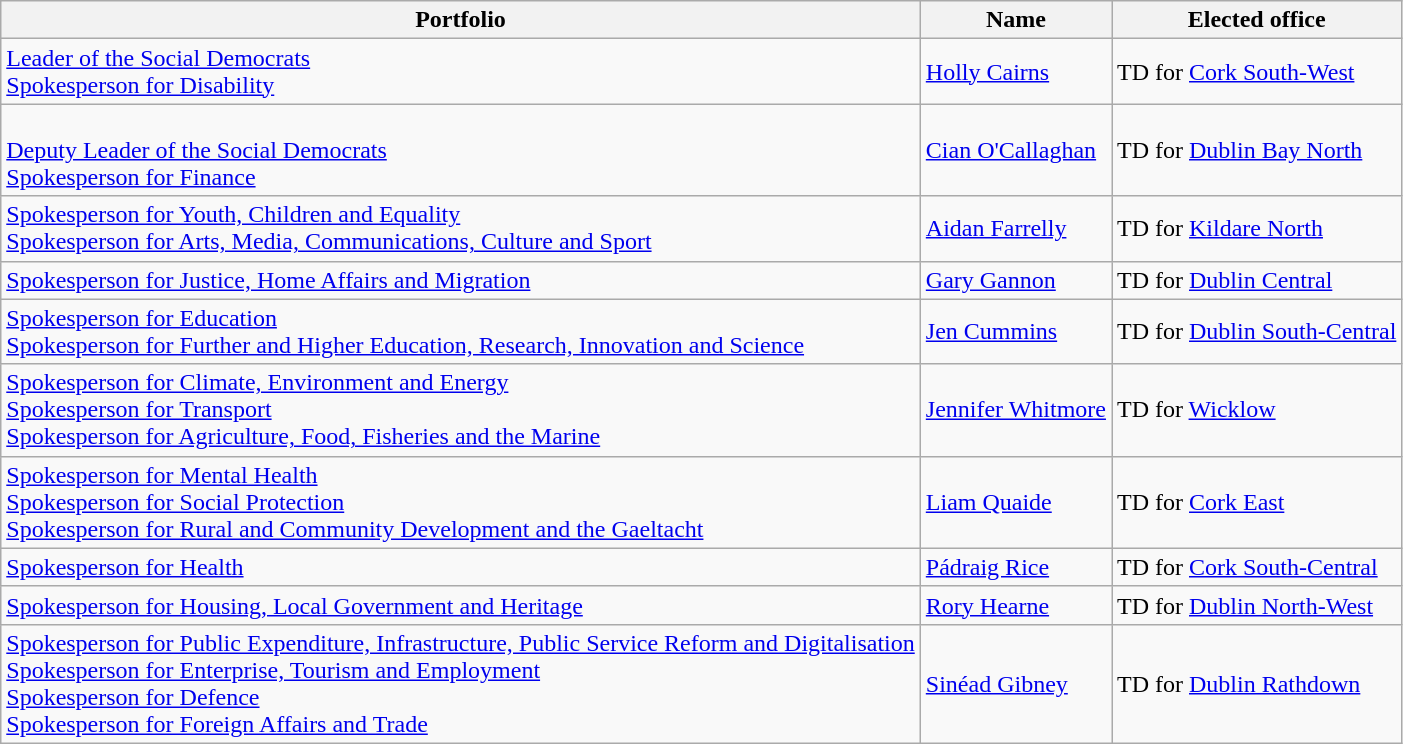<table class="sortable wikitable">
<tr>
<th>Portfolio</th>
<th>Name</th>
<th>Elected office</th>
</tr>
<tr>
<td><a href='#'>Leader of the Social Democrats</a><br><a href='#'>Spokesperson for Disability</a></td>
<td><a href='#'>Holly Cairns</a></td>
<td>TD for <a href='#'>Cork South-West</a></td>
</tr>
<tr>
<td><br><a href='#'>Deputy Leader of the Social Democrats</a><br> <a href='#'>Spokesperson for Finance</a></td>
<td><a href='#'>Cian O'Callaghan</a></td>
<td>TD for <a href='#'>Dublin Bay North</a></td>
</tr>
<tr>
<td><a href='#'>Spokesperson for Youth, Children and Equality</a><br> <a href='#'>Spokesperson for Arts, Media, Communications, Culture and Sport</a></td>
<td><a href='#'>Aidan Farrelly</a></td>
<td>TD for <a href='#'>Kildare North</a></td>
</tr>
<tr>
<td><a href='#'>Spokesperson for Justice, Home Affairs and Migration</a></td>
<td><a href='#'>Gary Gannon</a></td>
<td>TD for <a href='#'>Dublin Central</a></td>
</tr>
<tr>
<td><a href='#'>Spokesperson for Education</a><br> <a href='#'>Spokesperson for Further and Higher Education, Research, Innovation and Science</a></td>
<td><a href='#'>Jen Cummins</a></td>
<td>TD for <a href='#'>Dublin South-Central</a></td>
</tr>
<tr>
<td><a href='#'>Spokesperson for Climate, Environment and Energy</a><br> <a href='#'>Spokesperson for Transport</a><br> <a href='#'>Spokesperson for Agriculture, Food, Fisheries and the Marine</a></td>
<td><a href='#'>Jennifer Whitmore</a></td>
<td>TD for <a href='#'>Wicklow</a></td>
</tr>
<tr>
<td><a href='#'>Spokesperson for Mental Health</a><br> <a href='#'>Spokesperson for Social Protection</a><br> <a href='#'>Spokesperson for Rural and Community Development and the Gaeltacht</a></td>
<td><a href='#'>Liam Quaide</a></td>
<td>TD for <a href='#'>Cork East</a></td>
</tr>
<tr>
<td><a href='#'>Spokesperson for Health</a></td>
<td><a href='#'>Pádraig Rice</a></td>
<td>TD for <a href='#'>Cork South-Central</a></td>
</tr>
<tr>
<td><a href='#'>Spokesperson for Housing, Local Government and Heritage</a></td>
<td><a href='#'>Rory Hearne</a></td>
<td>TD for <a href='#'>Dublin North-West</a></td>
</tr>
<tr>
<td><a href='#'>Spokesperson for Public Expenditure, Infrastructure, Public Service Reform and Digitalisation</a><br> <a href='#'>Spokesperson for Enterprise, Tourism and Employment</a><br> <a href='#'>Spokesperson for Defence</a><br> <a href='#'>Spokesperson for Foreign Affairs and Trade</a></td>
<td><a href='#'>Sinéad Gibney</a></td>
<td>TD for <a href='#'>Dublin Rathdown</a></td>
</tr>
</table>
